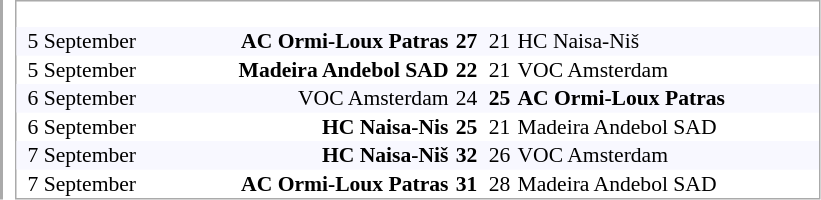<table border="0" cellpadding="0" cellspacing="8" style="border:0px solid #AAAAAA;font-size:90%">
<tr>
<td valign="top" style="border:1px solid #AAAAAA"><br></td>
<td valign="top" style="border:1px solid #AAAAAA"><br><table border="0" cellspacing="0" cellpadding="1">
<tr align="center" bgcolor="#F8F8FF">
<td width="85">5 September</td>
<td width="200" align=right><strong>AC Ormi-Loux Patras</strong> </td>
<td width="20"><strong>27</strong></td>
<td width="20">21</td>
<td width="200" align="left"> HC Naisa-Niš</td>
</tr>
<tr align="center">
<td width="85">5 September</td>
<td width="200" align=right><strong>Madeira Andebol SAD</strong> </td>
<td width="20"><strong>22</strong></td>
<td width="20">21</td>
<td width="200" align="left"> VOC Amsterdam</td>
</tr>
<tr align="center" bgcolor="#F8F8FF">
<td width="85">6 September</td>
<td width="200" align=right>VOC Amsterdam </td>
<td width="20">24</td>
<td width="20"><strong>25</strong></td>
<td width="200" align="left"> <strong>AC Ormi-Loux Patras</strong></td>
</tr>
<tr align="center">
<td width="85">6 September</td>
<td width="200" align=right><strong>HC Naisa-Nis</strong> </td>
<td width="20"><strong>25</strong></td>
<td width="20">21</td>
<td width="200" align="left"> Madeira Andebol SAD</td>
</tr>
<tr align="center" bgcolor="#F8F8FF">
<td width="85">7 September</td>
<td width="200" align=right><strong>HC Naisa-Niš</strong> </td>
<td width="20"><strong>32</strong></td>
<td width="20">26</td>
<td width="200" align="left"> VOC Amsterdam</td>
</tr>
<tr align="center">
<td width="85">7 September</td>
<td width="200" align=right><strong>AC Ormi-Loux Patras</strong> </td>
<td width="20"><strong>31</strong></td>
<td width="20">28</td>
<td width="200" align="left"> Madeira Andebol SAD</td>
</tr>
</table>
</td>
</tr>
</table>
